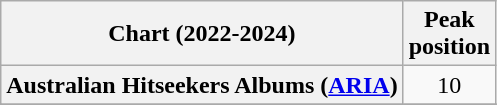<table class="wikitable sortable plainrowheaders" style="text-align:center;">
<tr>
<th scope="col">Chart (2022-2024)</th>
<th scope="col">Peak<br>position</th>
</tr>
<tr>
<th scope="row">Australian Hitseekers Albums (<a href='#'>ARIA</a>)</th>
<td>10</td>
</tr>
<tr>
</tr>
<tr>
</tr>
<tr>
</tr>
<tr>
</tr>
<tr>
</tr>
<tr>
</tr>
<tr>
</tr>
<tr>
</tr>
<tr>
</tr>
<tr>
</tr>
<tr>
</tr>
</table>
